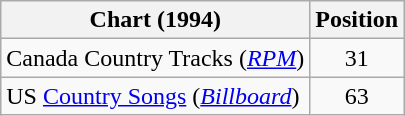<table class="wikitable sortable">
<tr>
<th scope="col">Chart (1994)</th>
<th scope="col">Position</th>
</tr>
<tr>
<td>Canada Country Tracks (<em><a href='#'>RPM</a></em>)</td>
<td align="center">31</td>
</tr>
<tr>
<td>US <a href='#'>Country Songs</a> (<em><a href='#'>Billboard</a></em>)</td>
<td align="center">63</td>
</tr>
</table>
